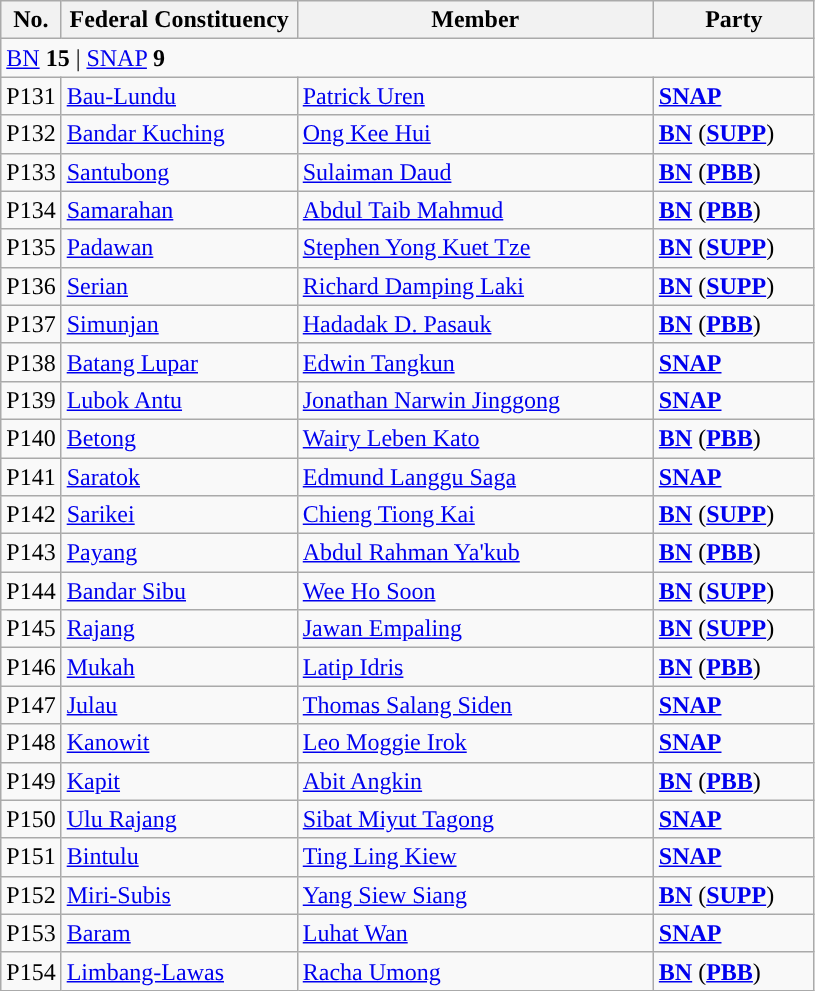<table class="wikitable sortable">
<tr>
<th style="width:30px;">No.</th>
<th style="width:150px;">Federal Constituency</th>
<th style="width:230px;">Member</th>
<th style="width:100px;">Party</th>
</tr>
<tr>
<td colspan="4"><a href='#'>BN</a> <strong>15</strong> | <a href='#'>SNAP</a> <strong>9</strong></td>
</tr>
<tr>
<td>P131</td>
<td><a href='#'>Bau-Lundu</a></td>
<td><a href='#'>Patrick Uren</a></td>
<td><strong><a href='#'>SNAP</a></strong></td>
</tr>
<tr>
<td>P132</td>
<td><a href='#'>Bandar Kuching</a></td>
<td><a href='#'>Ong Kee Hui</a></td>
<td><strong><a href='#'>BN</a></strong> (<strong><a href='#'>SUPP</a></strong>)</td>
</tr>
<tr>
<td>P133</td>
<td><a href='#'>Santubong</a></td>
<td><a href='#'>Sulaiman Daud</a></td>
<td><strong><a href='#'>BN</a></strong> (<strong><a href='#'>PBB</a></strong>)</td>
</tr>
<tr>
<td>P134</td>
<td><a href='#'>Samarahan</a></td>
<td><a href='#'>Abdul Taib Mahmud</a></td>
<td><strong><a href='#'>BN</a></strong> (<strong><a href='#'>PBB</a></strong>)</td>
</tr>
<tr>
<td>P135</td>
<td><a href='#'>Padawan</a></td>
<td><a href='#'>Stephen Yong Kuet Tze</a></td>
<td><strong><a href='#'>BN</a></strong> (<strong><a href='#'>SUPP</a></strong>)</td>
</tr>
<tr>
<td>P136</td>
<td><a href='#'>Serian</a></td>
<td><a href='#'>Richard Damping Laki</a></td>
<td><strong><a href='#'>BN</a></strong> (<strong><a href='#'>SUPP</a></strong>)</td>
</tr>
<tr>
<td>P137</td>
<td><a href='#'>Simunjan</a></td>
<td><a href='#'>Hadadak D. Pasauk</a></td>
<td><strong><a href='#'>BN</a></strong> (<strong><a href='#'>PBB</a></strong>)</td>
</tr>
<tr>
<td>P138</td>
<td><a href='#'>Batang Lupar</a></td>
<td><a href='#'>Edwin Tangkun</a></td>
<td><strong><a href='#'>SNAP</a></strong></td>
</tr>
<tr>
<td>P139</td>
<td><a href='#'>Lubok Antu</a></td>
<td><a href='#'>Jonathan Narwin Jinggong</a></td>
<td><strong><a href='#'>SNAP</a></strong></td>
</tr>
<tr>
<td>P140</td>
<td><a href='#'>Betong</a></td>
<td><a href='#'>Wairy Leben Kato</a></td>
<td><strong><a href='#'>BN</a></strong> (<strong><a href='#'>PBB</a></strong>)</td>
</tr>
<tr>
<td>P141</td>
<td><a href='#'>Saratok</a></td>
<td><a href='#'>Edmund Langgu Saga</a></td>
<td><strong><a href='#'>SNAP</a></strong></td>
</tr>
<tr>
<td>P142</td>
<td><a href='#'>Sarikei</a></td>
<td><a href='#'>Chieng Tiong Kai</a></td>
<td><strong><a href='#'>BN</a></strong> (<strong><a href='#'>SUPP</a></strong>)</td>
</tr>
<tr>
<td>P143</td>
<td><a href='#'>Payang</a></td>
<td><a href='#'>Abdul Rahman Ya'kub</a></td>
<td><strong><a href='#'>BN</a></strong> (<strong><a href='#'>PBB</a></strong>)</td>
</tr>
<tr>
<td>P144</td>
<td><a href='#'>Bandar Sibu</a></td>
<td><a href='#'>Wee Ho Soon</a></td>
<td><strong><a href='#'>BN</a></strong> (<strong><a href='#'>SUPP</a></strong>)</td>
</tr>
<tr>
<td>P145</td>
<td><a href='#'>Rajang</a></td>
<td><a href='#'>Jawan Empaling</a></td>
<td><strong><a href='#'>BN</a></strong> (<strong><a href='#'>SUPP</a></strong>)</td>
</tr>
<tr>
<td>P146</td>
<td><a href='#'>Mukah</a></td>
<td><a href='#'>Latip Idris</a></td>
<td><strong><a href='#'>BN</a></strong> (<strong><a href='#'>PBB</a></strong>)</td>
</tr>
<tr>
<td>P147</td>
<td><a href='#'>Julau</a></td>
<td><a href='#'>Thomas Salang Siden</a></td>
<td><strong><a href='#'>SNAP</a></strong></td>
</tr>
<tr>
<td>P148</td>
<td><a href='#'>Kanowit</a></td>
<td><a href='#'>Leo Moggie Irok</a></td>
<td><strong><a href='#'>SNAP</a></strong></td>
</tr>
<tr>
<td>P149</td>
<td><a href='#'>Kapit</a></td>
<td><a href='#'>Abit Angkin</a></td>
<td><strong><a href='#'>BN</a></strong> (<strong><a href='#'>PBB</a></strong>)</td>
</tr>
<tr>
<td>P150</td>
<td><a href='#'>Ulu Rajang</a></td>
<td><a href='#'>Sibat Miyut Tagong</a></td>
<td><strong><a href='#'>SNAP</a></strong></td>
</tr>
<tr>
<td>P151</td>
<td><a href='#'>Bintulu</a></td>
<td><a href='#'>Ting Ling Kiew</a></td>
<td><strong><a href='#'>SNAP</a></strong></td>
</tr>
<tr>
<td>P152</td>
<td><a href='#'>Miri-Subis</a></td>
<td><a href='#'>Yang Siew Siang</a></td>
<td><strong><a href='#'>BN</a></strong> (<strong><a href='#'>SUPP</a></strong>)</td>
</tr>
<tr>
<td>P153</td>
<td><a href='#'>Baram</a></td>
<td><a href='#'>Luhat Wan</a></td>
<td><strong><a href='#'>SNAP</a></strong></td>
</tr>
<tr>
<td>P154</td>
<td><a href='#'>Limbang-Lawas</a></td>
<td><a href='#'>Racha Umong</a></td>
<td><strong><a href='#'>BN</a></strong> (<strong><a href='#'>PBB</a></strong>)</td>
</tr>
</table>
